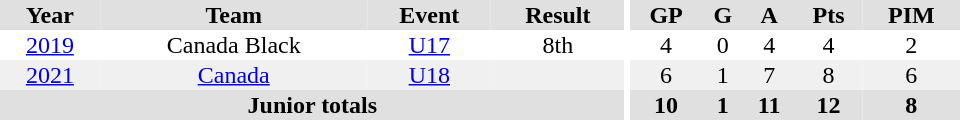<table border="0" cellpadding="1" cellspacing="0" ID="Table3" style="text-align:center; width:40em">
<tr bgcolor="#e0e0e0">
<th>Year</th>
<th>Team</th>
<th>Event</th>
<th>Result</th>
<th rowspan="99" bgcolor="#ffffff"></th>
<th>GP</th>
<th>G</th>
<th>A</th>
<th>Pts</th>
<th>PIM</th>
</tr>
<tr>
<td><a href='#'>2019</a></td>
<td>Canada Black</td>
<td><a href='#'>U17</a></td>
<td>8th</td>
<td>4</td>
<td>0</td>
<td>4</td>
<td>4</td>
<td>2</td>
</tr>
<tr bgcolor="#f0f0f0">
<td><a href='#'>2021</a></td>
<td><a href='#'>Canada</a></td>
<td><a href='#'>U18</a></td>
<td></td>
<td>6</td>
<td>1</td>
<td>7</td>
<td>8</td>
<td>6</td>
</tr>
<tr bgcolor="#e0e0e0">
<th colspan="4">Junior totals</th>
<th>10</th>
<th>1</th>
<th>11</th>
<th>12</th>
<th>8</th>
</tr>
</table>
